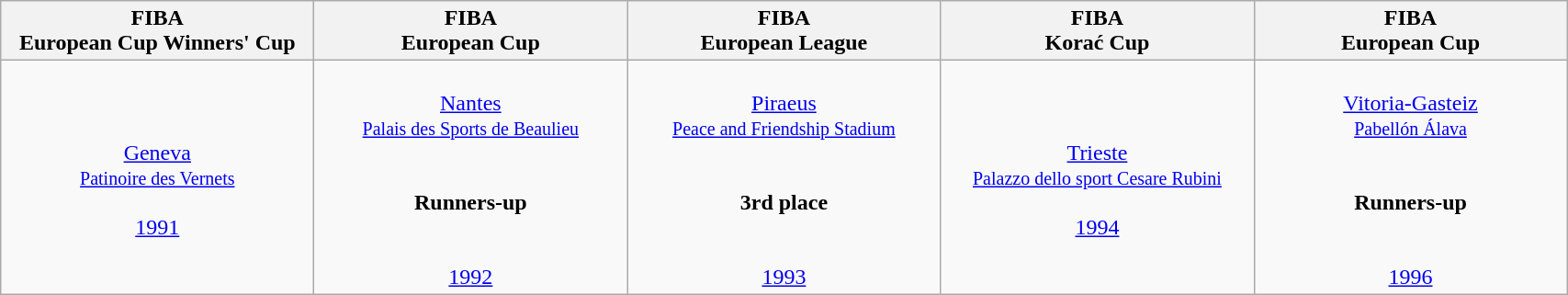<table class="wikitable" style="text-align:center">
<tr style="font-size:100%">
<th width=220>FIBA<br>European Cup Winners' Cup</th>
<th width=220>FIBA<br>European Cup</th>
<th width=220>FIBA<br>European League</th>
<th width=220>FIBA<br>Korać Cup</th>
<th width=220>FIBA<br>European Cup</th>
</tr>
<tr>
<td><br><a href='#'>Geneva</a><br><small><a href='#'>Patinoire des Vernets</a></small><br><br><a href='#'>1991</a></td>
<td><br><a href='#'>Nantes</a><br><small><a href='#'>Palais des Sports de Beaulieu</a></small><br><br><br><strong>Runners-up</strong><br><br><br><a href='#'>1992</a></td>
<td><br><a href='#'>Piraeus</a><br><small><a href='#'>Peace and Friendship Stadium</a></small><br><br><br><strong>3rd place</strong><br><br><br><a href='#'>1993</a></td>
<td><br><a href='#'>Trieste</a><br><small><a href='#'>Palazzo dello sport Cesare Rubini</a></small><br><br><a href='#'>1994</a></td>
<td><br><a href='#'>Vitoria-Gasteiz</a><br><small><a href='#'>Pabellón Álava</a></small><br><br><br><strong>Runners-up</strong><br><br><br><a href='#'>1996</a></td>
</tr>
</table>
